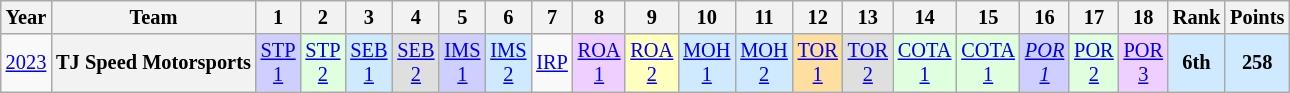<table class="wikitable" style="text-align:center; font-size:85%">
<tr>
<th>Year</th>
<th>Team</th>
<th>1</th>
<th>2</th>
<th>3</th>
<th>4</th>
<th>5</th>
<th>6</th>
<th>7</th>
<th>8</th>
<th>9</th>
<th>10</th>
<th>11</th>
<th>12</th>
<th>13</th>
<th>14</th>
<th>15</th>
<th>16</th>
<th>17</th>
<th>18</th>
<th>Rank</th>
<th>Points</th>
</tr>
<tr>
<td><a href='#'>2023</a></td>
<th nowrap>TJ Speed Motorsports</th>
<td style="background:#CFCFFF;"><a href='#'>STP<br>1</a><br></td>
<td style="background:#DFFFDF;"><a href='#'>STP<br>2</a><br></td>
<td style="background:#CFEAFF;"><a href='#'>SEB<br>1</a><br></td>
<td style="background:#DFDFDF;"><a href='#'>SEB<br>2</a><br></td>
<td style="background:#CFCFFF;"><a href='#'>IMS<br>1</a><br></td>
<td style="background:#CFEAFF;"><a href='#'>IMS<br>2</a><br></td>
<td><a href='#'>IRP</a></td>
<td style="background:#EFCFFF;"><a href='#'>ROA<br>1</a><br></td>
<td style="background:#FFFFBF;"><a href='#'>ROA<br>2</a><br></td>
<td style="background:#CFEAFF;"><a href='#'>MOH<br>1</a><br></td>
<td style="background:#CFEAFF;"><a href='#'>MOH<br>2</a><br></td>
<td style="background:#FFDF9F;"><a href='#'>TOR<br>1</a><br></td>
<td style="background:#DFDFDF;"><a href='#'>TOR<br>2</a><br></td>
<td style="background:#DFFFDF;"><a href='#'>COTA<br>1</a><br></td>
<td style="background:#DFFFDF;"><a href='#'>COTA<br>1</a><br></td>
<td style="background:#CFCFFF;"><em><a href='#'>POR<br>1</a></em><br></td>
<td style="background:#DFFFDF;"><a href='#'>POR<br>2</a><br></td>
<td style="background:#EFCFFF;"><a href='#'>POR<br>3</a><br></td>
<th style="background:#CFEAFF;">6th</th>
<th style="background:#CFEAFF;">258</th>
</tr>
</table>
